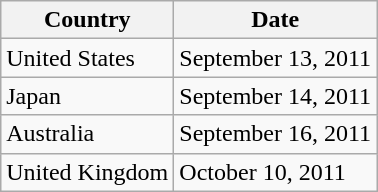<table class="wikitable">
<tr>
<th>Country</th>
<th>Date</th>
</tr>
<tr>
<td>United States</td>
<td>September 13, 2011</td>
</tr>
<tr>
<td>Japan</td>
<td>September 14, 2011</td>
</tr>
<tr>
<td>Australia</td>
<td>September 16, 2011</td>
</tr>
<tr>
<td>United Kingdom</td>
<td>October 10, 2011</td>
</tr>
</table>
